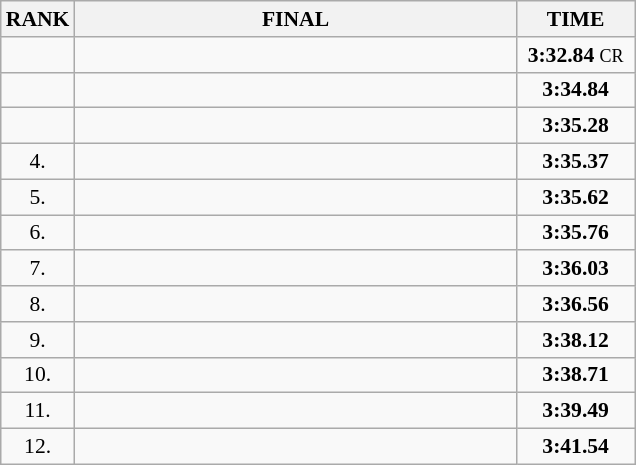<table class="wikitable" style="border-collapse: collapse; font-size: 90%;">
<tr>
<th>RANK</th>
<th style="width: 20em">FINAL</th>
<th style="width: 5em">TIME</th>
</tr>
<tr>
<td align="center"></td>
<td></td>
<td align="center"><strong>3:32.84</strong> <small>CR</small></td>
</tr>
<tr>
<td align="center"></td>
<td></td>
<td align="center"><strong>3:34.84</strong></td>
</tr>
<tr>
<td align="center"></td>
<td></td>
<td align="center"><strong>3:35.28</strong></td>
</tr>
<tr>
<td align="center">4.</td>
<td></td>
<td align="center"><strong>3:35.37</strong></td>
</tr>
<tr>
<td align="center">5.</td>
<td></td>
<td align="center"><strong>3:35.62</strong></td>
</tr>
<tr>
<td align="center">6.</td>
<td></td>
<td align="center"><strong>3:35.76</strong></td>
</tr>
<tr>
<td align="center">7.</td>
<td></td>
<td align="center"><strong>3:36.03</strong></td>
</tr>
<tr>
<td align="center">8.</td>
<td></td>
<td align="center"><strong>3:36.56</strong></td>
</tr>
<tr>
<td align="center">9.</td>
<td></td>
<td align="center"><strong>3:38.12</strong></td>
</tr>
<tr>
<td align="center">10.</td>
<td></td>
<td align="center"><strong>3:38.71</strong></td>
</tr>
<tr>
<td align="center">11.</td>
<td></td>
<td align="center"><strong>3:39.49</strong></td>
</tr>
<tr>
<td align="center">12.</td>
<td></td>
<td align="center"><strong>3:41.54</strong></td>
</tr>
</table>
